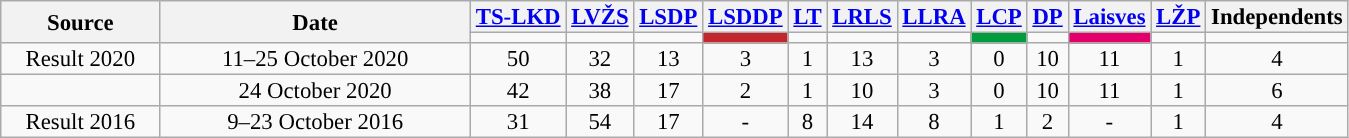<table class="wikitable" style="text-align:center;font-size:95%;line-height:14px;">
<tr>
<th style="width:99px;" rowspan=2>Source</th>
<th style="width:200px;" rowspan=2>Date</th>
<th class="unsortable"><a href='#'>TS-LKD</a></th>
<th class="unsortable"><a href='#'>LVŽS</a></th>
<th class="unsortable"><a href='#'>LSDP</a></th>
<th class="unsortable"><a href='#'>LSDDP</a></th>
<th class="unsortable"><a href='#'>LT</a></th>
<th class="unsortable"><a href='#'>LRLS</a></th>
<th class="unsortable"><a href='#'>LLRA</a></th>
<th class="unsortable"><a href='#'>LCP</a></th>
<th class="unsortable"><a href='#'>DP</a></th>
<th class="unsortable"><a href='#'>Laisves</a></th>
<th class="unsortable"><a href='#'>LŽP</a></th>
<th class="unsortable">Independents</th>
</tr>
<tr>
<td style="background:"></td>
<td style="background:"></td>
<td style="background:"></td>
<td style="background:#c1272d"></td>
<td style="background:"></td>
<td style="background:"></td>
<td style="background:"></td>
<td style="background:#009C3D"></td>
<td style="background:"></td>
<td style="background:#E3006B; width:40px;"></td>
<td style="background:"></td>
<td style="background:"></td>
</tr>
<tr>
<td>Result 2020</td>
<td>11–25 October 2020</td>
<td>50</td>
<td>32</td>
<td>13</td>
<td>3</td>
<td>1</td>
<td>13</td>
<td>3</td>
<td>0</td>
<td>10</td>
<td>11</td>
<td>1</td>
<td>4</td>
</tr>
<tr>
<td></td>
<td>24 October 2020</td>
<td>42</td>
<td>38</td>
<td>17</td>
<td>2</td>
<td>1</td>
<td>10</td>
<td>3</td>
<td>0</td>
<td>10</td>
<td>11</td>
<td>1</td>
<td>6</td>
</tr>
<tr>
<td>Result 2016</td>
<td>9–23 October 2016</td>
<td>31</td>
<td>54</td>
<td>17</td>
<td>-</td>
<td>8</td>
<td>14</td>
<td>8</td>
<td>1</td>
<td>2</td>
<td>-</td>
<td>1</td>
<td>4</td>
</tr>
</table>
